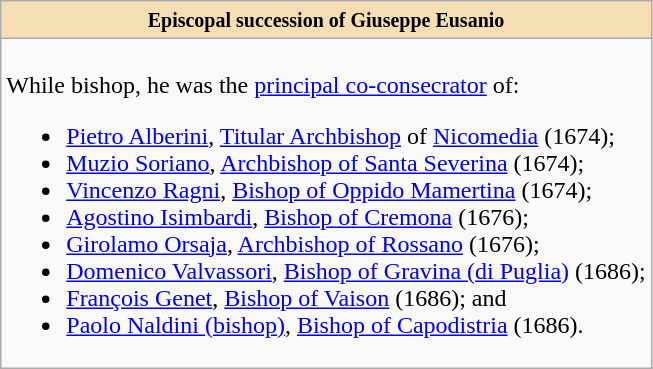<table role="presentation" class="wikitable mw-collapsible mw-collapsed"|>
<tr>
<th style="background:#F5DEB3"><small>Episcopal succession of Giuseppe Eusanio</small></th>
</tr>
<tr>
<td><br>While bishop, he was the <a href='#'>principal co-consecrator</a> of:<ul><li><a href='#'>Pietro Alberini</a>, <a href='#'>Titular Archbishop</a> of <a href='#'>Nicomedia</a> (1674);</li><li><a href='#'>Muzio Soriano</a>, <a href='#'>Archbishop of Santa Severina</a> (1674);</li><li><a href='#'>Vincenzo Ragni</a>, <a href='#'>Bishop of Oppido Mamertina</a> (1674);</li><li><a href='#'>Agostino Isimbardi</a>, <a href='#'>Bishop of Cremona</a> (1676);</li><li><a href='#'>Girolamo Orsaja</a>, <a href='#'>Archbishop of Rossano</a> (1676);</li><li><a href='#'>Domenico Valvassori</a>, <a href='#'>Bishop of Gravina (di Puglia)</a> (1686);</li><li><a href='#'>François Genet</a>, <a href='#'>Bishop of Vaison</a> (1686); and</li><li><a href='#'>Paolo Naldini (bishop)</a>, <a href='#'>Bishop of Capodistria</a> (1686).</li></ul></td>
</tr>
</table>
